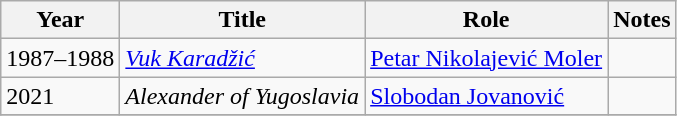<table class="wikitable sortable">
<tr>
<th>Year</th>
<th>Title</th>
<th>Role</th>
<th class="unsortable">Notes</th>
</tr>
<tr>
<td>1987–1988</td>
<td><em><a href='#'>Vuk Karadžić</a></em></td>
<td><a href='#'>Petar Nikolajević Moler</a></td>
<td></td>
</tr>
<tr>
<td>2021</td>
<td><em>Alexander of Yugoslavia</em></td>
<td><a href='#'>Slobodan Jovanović</a></td>
<td></td>
</tr>
<tr>
</tr>
</table>
